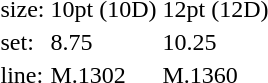<table style="margin-left:40px;">
<tr>
<td>size:</td>
<td>10pt (10D)</td>
<td>12pt (12D)</td>
</tr>
<tr>
<td>set:</td>
<td>8.75</td>
<td>10.25</td>
</tr>
<tr>
<td>line:</td>
<td>M.1302</td>
<td>M.1360</td>
</tr>
</table>
